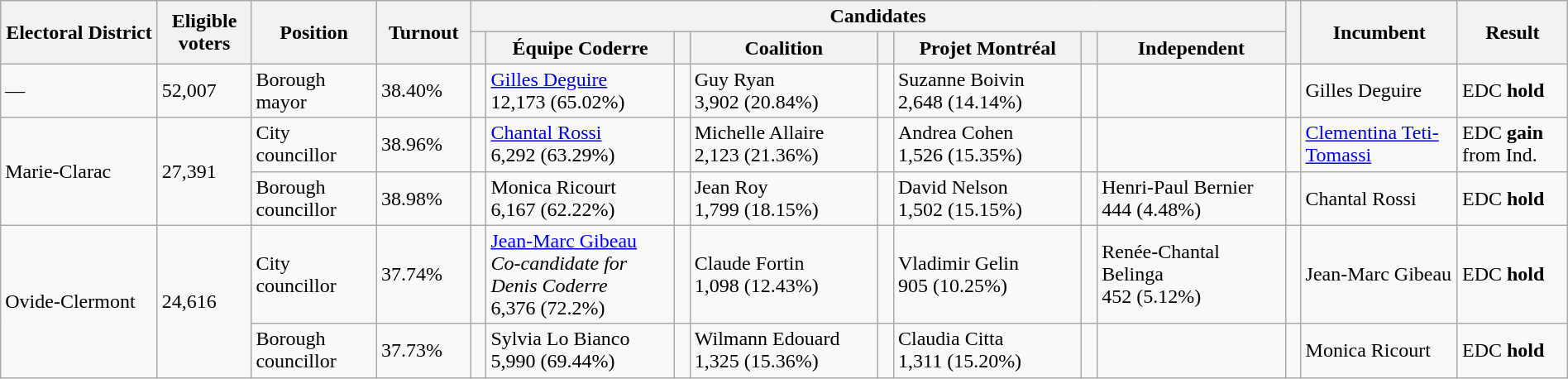<table class="wikitable" width="100%">
<tr>
<th width=10% rowspan=2>Electoral District</th>
<th width=6% rowspan=2>Eligible voters</th>
<th width=8% rowspan=2>Position</th>
<th width=6% rowspan=2>Turnout</th>
<th colspan=8>Candidates</th>
<th width=1% rowspan=2> </th>
<th width=10% rowspan=2>Incumbent</th>
<th width=9% rowspan=2>Result</th>
</tr>
<tr>
<th width=1% > </th>
<th width=12% >Équipe Coderre</th>
<th width=1% > </th>
<th width=12% >Coalition</th>
<th width=1% > </th>
<th width=12% ><span>Projet Montréal</span></th>
<th width=1% > </th>
<th width=12% >Independent</th>
</tr>
<tr>
<td>—</td>
<td>52,007</td>
<td>Borough mayor</td>
<td>38.40%</td>
<td> </td>
<td><a href='#'>Gilles Deguire</a><br>12,173 (65.02%)</td>
<td></td>
<td>Guy Ryan<br>3,902 (20.84%)</td>
<td></td>
<td>Suzanne Boivin<br>2,648 (14.14%)</td>
<td></td>
<td></td>
<td> </td>
<td>Gilles Deguire</td>
<td>EDC <strong>hold</strong></td>
</tr>
<tr>
<td rowspan=2>Marie-Clarac</td>
<td rowspan=2>27,391</td>
<td>City councillor</td>
<td>38.96%</td>
<td> </td>
<td><a href='#'>Chantal Rossi</a><br>6,292 (63.29%)</td>
<td></td>
<td>Michelle Allaire<br>2,123 (21.36%)</td>
<td></td>
<td>Andrea Cohen<br>1,526 (15.35%)</td>
<td></td>
<td></td>
<td> </td>
<td><a href='#'>Clementina Teti-Tomassi</a></td>
<td>EDC <strong>gain</strong> from Ind.</td>
</tr>
<tr>
<td>Borough councillor</td>
<td>38.98%</td>
<td> </td>
<td>Monica Ricourt<br>6,167 (62.22%)</td>
<td></td>
<td>Jean Roy<br>1,799 (18.15%)</td>
<td></td>
<td>David Nelson<br>1,502 (15.15%)</td>
<td></td>
<td>Henri-Paul Bernier<br>444 (4.48%)</td>
<td> </td>
<td>Chantal Rossi</td>
<td>EDC <strong>hold</strong></td>
</tr>
<tr>
<td rowspan=2>Ovide-Clermont</td>
<td rowspan=2>24,616</td>
<td>City councillor</td>
<td>37.74%</td>
<td> </td>
<td><a href='#'>Jean-Marc Gibeau</a><br><em>Co-candidate for Denis Coderre</em><br>6,376 (72.2%)</td>
<td></td>
<td>Claude Fortin<br>1,098 (12.43%)</td>
<td></td>
<td>Vladimir Gelin<br>905 (10.25%)</td>
<td></td>
<td>Renée-Chantal Belinga<br>452 (5.12%)</td>
<td> </td>
<td>Jean-Marc Gibeau</td>
<td>EDC <strong>hold</strong></td>
</tr>
<tr>
<td>Borough councillor</td>
<td>37.73%</td>
<td> </td>
<td>Sylvia Lo Bianco<br>5,990 (69.44%)</td>
<td></td>
<td>Wilmann Edouard<br>1,325 (15.36%)</td>
<td></td>
<td>Claudia Citta<br>1,311 (15.20%)</td>
<td></td>
<td></td>
<td> </td>
<td>Monica Ricourt</td>
<td>EDC <strong>hold</strong></td>
</tr>
</table>
